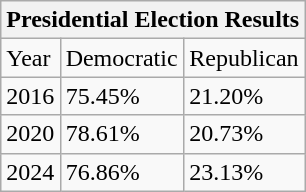<table class="wikitable">
<tr>
<th colspan="3">Presidential Election Results</th>
</tr>
<tr>
<td>Year</td>
<td>Democratic</td>
<td>Republican</td>
</tr>
<tr>
<td>2016</td>
<td>75.45%</td>
<td>21.20%</td>
</tr>
<tr>
<td>2020</td>
<td>78.61%</td>
<td>20.73%</td>
</tr>
<tr>
<td>2024</td>
<td>76.86%</td>
<td>23.13%</td>
</tr>
</table>
